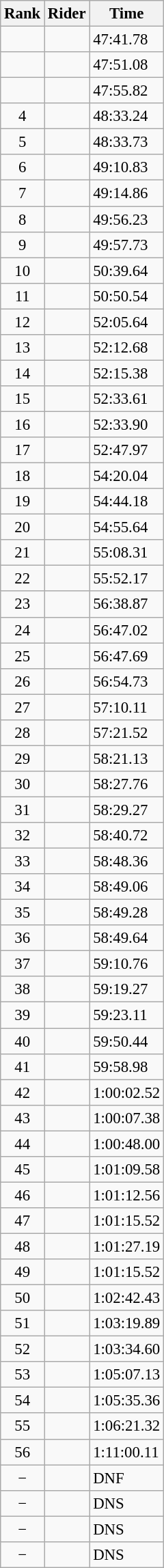<table class="wikitable" style="font-size:95%" style="width:25em;">
<tr>
<th>Rank</th>
<th>Rider</th>
<th>Time</th>
</tr>
<tr>
<td align=center></td>
<td></td>
<td>47:41.78</td>
</tr>
<tr>
<td align=center></td>
<td></td>
<td>47:51.08</td>
</tr>
<tr>
<td align=center></td>
<td></td>
<td>47:55.82</td>
</tr>
<tr>
<td align=center>4</td>
<td></td>
<td>48:33.24</td>
</tr>
<tr>
<td align=center>5</td>
<td></td>
<td>48:33.73</td>
</tr>
<tr>
<td align=center>6</td>
<td></td>
<td>49:10.83</td>
</tr>
<tr>
<td align=center>7</td>
<td></td>
<td>49:14.86</td>
</tr>
<tr>
<td align=center>8</td>
<td></td>
<td>49:56.23</td>
</tr>
<tr>
<td align=center>9</td>
<td></td>
<td>49:57.73</td>
</tr>
<tr>
<td align=center>10</td>
<td></td>
<td>50:39.64</td>
</tr>
<tr>
<td align=center>11</td>
<td></td>
<td>50:50.54</td>
</tr>
<tr>
<td align=center>12</td>
<td></td>
<td>52:05.64</td>
</tr>
<tr>
<td align=center>13</td>
<td></td>
<td>52:12.68</td>
</tr>
<tr>
<td align=center>14</td>
<td></td>
<td>52:15.38</td>
</tr>
<tr>
<td align=center>15</td>
<td></td>
<td>52:33.61</td>
</tr>
<tr>
<td align=center>16</td>
<td></td>
<td>52:33.90</td>
</tr>
<tr>
<td align=center>17</td>
<td></td>
<td>52:47.97</td>
</tr>
<tr>
<td align=center>18</td>
<td></td>
<td>54:20.04</td>
</tr>
<tr>
<td align=center>19</td>
<td></td>
<td>54:44.18</td>
</tr>
<tr>
<td align=center>20</td>
<td></td>
<td>54:55.64</td>
</tr>
<tr>
<td align=center>21</td>
<td></td>
<td>55:08.31</td>
</tr>
<tr>
<td align=center>22</td>
<td></td>
<td>55:52.17</td>
</tr>
<tr>
<td align=center>23</td>
<td></td>
<td>56:38.87</td>
</tr>
<tr>
<td align=center>24</td>
<td></td>
<td>56:47.02</td>
</tr>
<tr>
<td align=center>25</td>
<td></td>
<td>56:47.69</td>
</tr>
<tr>
<td align=center>26</td>
<td></td>
<td>56:54.73</td>
</tr>
<tr>
<td align=center>27</td>
<td></td>
<td>57:10.11</td>
</tr>
<tr>
<td align=center>28</td>
<td></td>
<td>57:21.52</td>
</tr>
<tr>
<td align=center>29</td>
<td></td>
<td>58:21.13</td>
</tr>
<tr>
<td align=center>30</td>
<td></td>
<td>58:27.76</td>
</tr>
<tr>
<td align=center>31</td>
<td></td>
<td>58:29.27</td>
</tr>
<tr>
<td align=center>32</td>
<td></td>
<td>58:40.72</td>
</tr>
<tr>
<td align=center>33</td>
<td></td>
<td>58:48.36</td>
</tr>
<tr>
<td align=center>34</td>
<td></td>
<td>58:49.06</td>
</tr>
<tr>
<td align=center>35</td>
<td></td>
<td>58:49.28</td>
</tr>
<tr>
<td align=center>36</td>
<td></td>
<td>58:49.64</td>
</tr>
<tr>
<td align=center>37</td>
<td></td>
<td>59:10.76</td>
</tr>
<tr>
<td align=center>38</td>
<td></td>
<td>59:19.27</td>
</tr>
<tr>
<td align=center>39</td>
<td></td>
<td>59:23.11</td>
</tr>
<tr>
<td align=center>40</td>
<td></td>
<td>59:50.44</td>
</tr>
<tr>
<td align=center>41</td>
<td></td>
<td>59:58.98</td>
</tr>
<tr>
<td align=center>42</td>
<td></td>
<td>1:00:02.52</td>
</tr>
<tr>
<td align=center>43</td>
<td></td>
<td>1:00:07.38</td>
</tr>
<tr>
<td align=center>44</td>
<td></td>
<td>1:00:48.00</td>
</tr>
<tr>
<td align=center>45</td>
<td></td>
<td>1:01:09.58</td>
</tr>
<tr>
<td align=center>46</td>
<td></td>
<td>1:01:12.56</td>
</tr>
<tr>
<td align=center>47</td>
<td></td>
<td>1:01:15.52</td>
</tr>
<tr>
<td align=center>48</td>
<td></td>
<td>1:01:27.19</td>
</tr>
<tr>
<td align=center>49</td>
<td></td>
<td>1:01:15.52</td>
</tr>
<tr>
<td align=center>50</td>
<td></td>
<td>1:02:42.43</td>
</tr>
<tr>
<td align=center>51</td>
<td></td>
<td>1:03:19.89</td>
</tr>
<tr>
<td align=center>52</td>
<td></td>
<td>1:03:34.60</td>
</tr>
<tr>
<td align=center>53</td>
<td></td>
<td>1:05:07.13</td>
</tr>
<tr>
<td align=center>54</td>
<td></td>
<td>1:05:35.36</td>
</tr>
<tr>
<td align=center>55</td>
<td></td>
<td>1:06:21.32</td>
</tr>
<tr>
<td align=center>56</td>
<td></td>
<td>1:11:00.11</td>
</tr>
<tr>
<td align=center>−</td>
<td></td>
<td>DNF</td>
</tr>
<tr>
<td align=center>−</td>
<td></td>
<td>DNS</td>
</tr>
<tr>
<td align=center>−</td>
<td></td>
<td>DNS</td>
</tr>
<tr>
<td align=center>−</td>
<td></td>
<td>DNS</td>
</tr>
</table>
